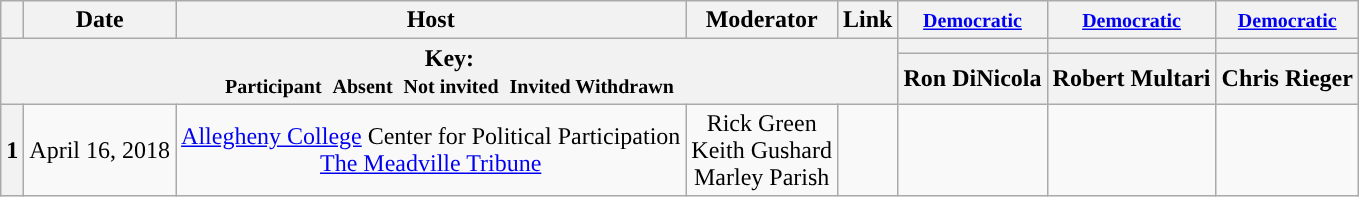<table class="wikitable" style="text-align:center;">
<tr>
<th scope="col"></th>
<th scope="col">Date</th>
<th scope="col">Host</th>
<th scope="col">Moderator</th>
<th scope="col">Link</th>
<th scope="col"><small><a href='#'>Democratic</a></small></th>
<th scope="col"><small><a href='#'>Democratic</a></small></th>
<th scope="col"><small><a href='#'>Democratic</a></small></th>
</tr>
<tr>
<th colspan="5" rowspan="2">Key:<br> <small>Participant </small>  <small>Absent </small>  <small>Not invited </small>  <small>Invited  Withdrawn</small></th>
<th scope="col" style="background:"></th>
<th scope="col" style="background:"></th>
<th scope="col" style="background:"></th>
</tr>
<tr>
<th scope="col">Ron DiNicola</th>
<th scope="col">Robert Multari</th>
<th scope="col">Chris Rieger</th>
</tr>
<tr>
<th>1</th>
<td style="white-space:nowrap;">April 16, 2018</td>
<td style="white-space:nowrap;"><a href='#'>Allegheny College</a> Center for Political Participation<br><a href='#'>The Meadville Tribune</a></td>
<td style="white-space:nowrap;">Rick Green<br>Keith Gushard<br>Marley Parish</td>
<td style="white-space:nowrap;"></td>
<td></td>
<td></td>
<td></td>
</tr>
</table>
